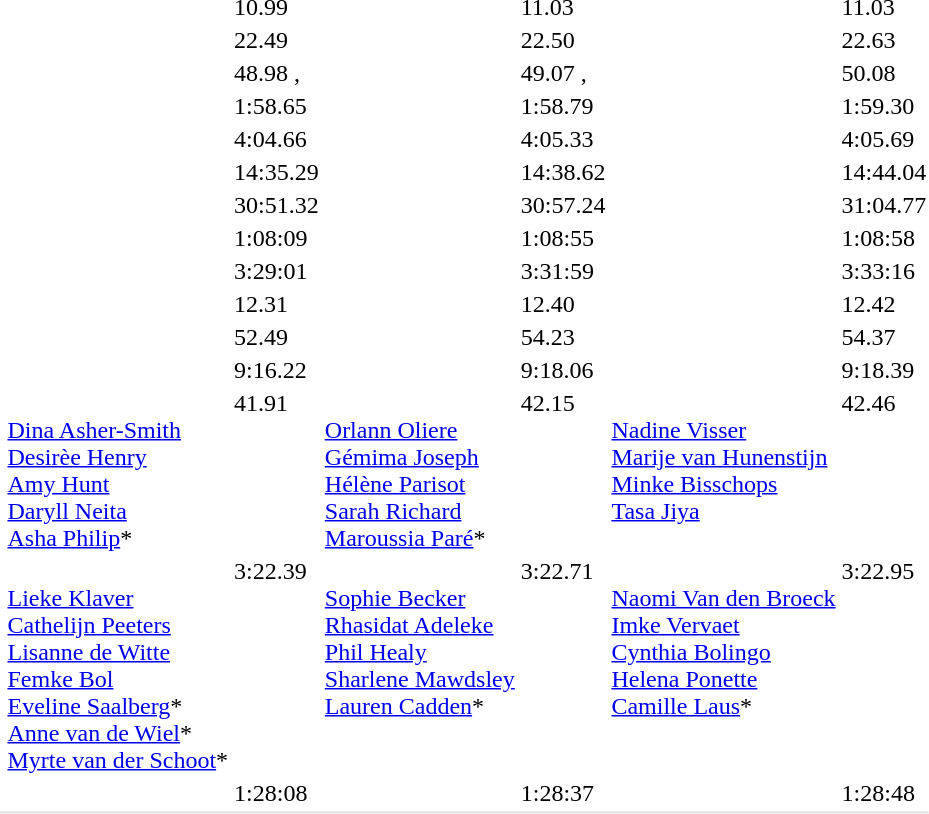<table>
<tr>
<td></td>
<td></td>
<td>10.99</td>
<td></td>
<td>11.03</td>
<td></td>
<td>11.03</td>
</tr>
<tr>
<td></td>
<td></td>
<td>22.49</td>
<td></td>
<td>22.50</td>
<td></td>
<td>22.63 </td>
</tr>
<tr>
<td></td>
<td></td>
<td>48.98 , <strong></strong></td>
<td></td>
<td>49.07 , <strong></strong></td>
<td></td>
<td>50.08 </td>
</tr>
<tr>
<td></td>
<td></td>
<td>1:58.65</td>
<td></td>
<td>1:58.79 </td>
<td></td>
<td>1:59.30</td>
</tr>
<tr>
<td></td>
<td></td>
<td>4:04.66</td>
<td></td>
<td>4:05.33</td>
<td></td>
<td>4:05.69</td>
</tr>
<tr>
<td></td>
<td></td>
<td>14:35.29 <strong></strong></td>
<td></td>
<td>14:38.62 </td>
<td></td>
<td>14:44.04 <strong></strong></td>
</tr>
<tr>
<td></td>
<td></td>
<td>30:51.32 <strong></strong></td>
<td></td>
<td>30:57.24 </td>
<td></td>
<td>31:04.77</td>
</tr>
<tr>
<td rowspan=2></td>
<td></td>
<td>1:08:09 <strong></strong></td>
<td></td>
<td>1:08:55</td>
<td></td>
<td>1:08:58</td>
</tr>
<tr>
<td></td>
<td>3:29:01</td>
<td></td>
<td>3:31:59</td>
<td></td>
<td>3:33:16</td>
</tr>
<tr>
<td></td>
<td></td>
<td>12.31 <strong></strong></td>
<td></td>
<td>12.40 <strong></strong></td>
<td></td>
<td>12.42 </td>
</tr>
<tr>
<td></td>
<td></td>
<td>52.49 <strong></strong></td>
<td></td>
<td>54.23 </td>
<td></td>
<td>54.37</td>
</tr>
<tr>
<td></td>
<td></td>
<td>9:16.22</td>
<td></td>
<td>9:18.06</td>
<td></td>
<td>9:18.39 </td>
</tr>
<tr valign="top">
<td></td>
<td><br><a href='#'>Dina Asher-Smith</a><br><a href='#'>Desirèe Henry</a><br><a href='#'>Amy Hunt</a><br><a href='#'>Daryll Neita</a><br><a href='#'>Asha Philip</a>*</td>
<td>41.91 </td>
<td><br><a href='#'>Orlann Oliere</a><br><a href='#'>Gémima Joseph</a><br><a href='#'>Hélène Parisot</a><br><a href='#'>Sarah Richard</a><br><a href='#'>Maroussia Paré</a>*</td>
<td>42.15 </td>
<td><br><a href='#'>Nadine Visser</a><br><a href='#'>Marije van Hunenstijn</a><br><a href='#'>Minke Bisschops</a><br><a href='#'>Tasa Jiya</a></td>
<td>42.46</td>
</tr>
<tr valign="top">
<td></td>
<td><br><a href='#'>Lieke Klaver</a><br><a href='#'>Cathelijn Peeters</a><br><a href='#'>Lisanne de Witte</a><br> <a href='#'>Femke Bol</a><br><a href='#'>Eveline Saalberg</a>*<br><a href='#'>Anne van de Wiel</a>*<br><a href='#'>Myrte van der Schoot</a>*</td>
<td>3:22.39 </td>
<td><br><a href='#'>Sophie Becker</a><br><a href='#'>Rhasidat Adeleke</a><br><a href='#'>Phil Healy</a><br><a href='#'>Sharlene Mawdsley</a><br><a href='#'>Lauren Cadden</a>*</td>
<td>3:22.71 <strong></strong></td>
<td><br><a href='#'>Naomi Van den Broeck</a><br><a href='#'>Imke Vervaet</a><br><a href='#'>Cynthia Bolingo</a><br><a href='#'>Helena Ponette</a><br><a href='#'>Camille Laus</a>*</td>
<td>3:22.95 </td>
</tr>
<tr>
<td></td>
<td></td>
<td>1:28:08</td>
<td></td>
<td>1:28:37 </td>
<td></td>
<td>1:28:48 </td>
</tr>
<tr bgcolor=e8e8e8>
<td colspan=7></td>
</tr>
</table>
